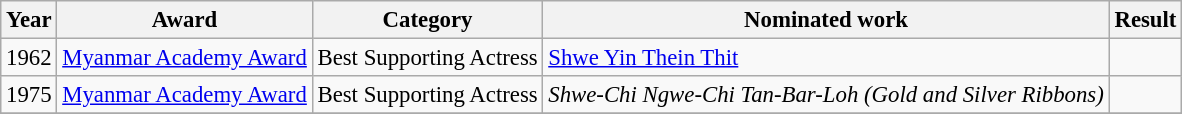<table class="wikitable" style="font-size: 95%">
<tr>
<th>Year</th>
<th>Award</th>
<th>Category</th>
<th>Nominated work</th>
<th>Result</th>
</tr>
<tr>
<td>1962</td>
<td><a href='#'>Myanmar Academy Award</a></td>
<td>Best Supporting Actress</td>
<td><a href='#'>Shwe Yin Thein Thit</a></td>
<td></td>
</tr>
<tr>
<td>1975</td>
<td><a href='#'>Myanmar Academy Award</a></td>
<td>Best Supporting Actress</td>
<td><em>Shwe-Chi Ngwe-Chi Tan-Bar-Loh (Gold and Silver Ribbons)</em></td>
<td></td>
</tr>
<tr>
</tr>
</table>
